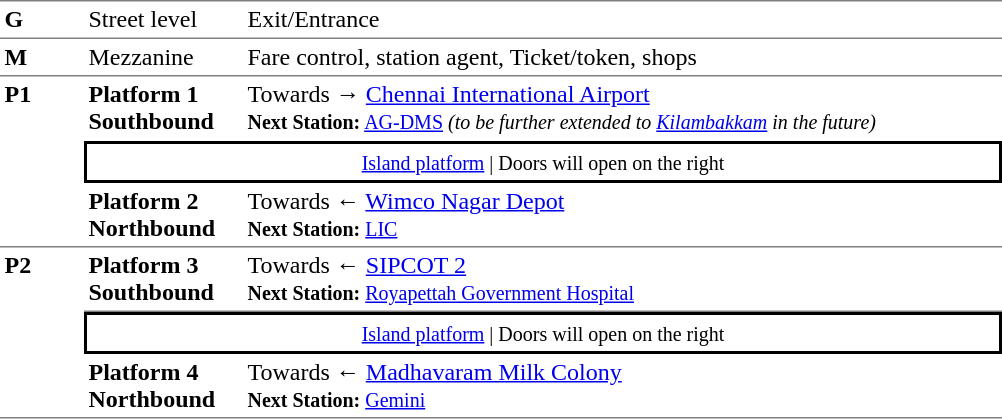<table table border=0 cellspacing=0 cellpadding=3>
<tr>
<td style="border-top:solid 1px gray;border-bottom:solid 1px gray;" width=50 valign=top><strong>G</strong></td>
<td style="border-top:solid 1px gray;border-bottom:solid 1px gray;" width=100 valign=top>Street level</td>
<td style="border-top:solid 1px gray;border-bottom:solid 1px gray;" width=390 valign=top>Exit/Entrance</td>
</tr>
<tr>
<td style="border-bottom:solid 1px gray;"><strong>M</strong></td>
<td style="border-bottom:solid 1px gray;">Mezzanine</td>
<td style="border-bottom:solid 1px gray;">Fare control, station agent, Ticket/token, shops</td>
</tr>
<tr>
<td style="border-bottom:solid 1px gray;" width=50 rowspan=3 valign=top><strong>P1</strong></td>
<td style="border-bottom:solid 1px white;" width=100><span><strong>Platform 1</strong><br><strong>Southbound</strong></span></td>
<td style="border-bottom:solid 1px white;" width=500>Towards → <a href='#'>Chennai International Airport</a><br><small><strong>Next Station:</strong> <a href='#'>AG-DMS</a> <em>(to be further extended to <a href='#'>Kilambakkam</a> in the future)</em></small></td>
</tr>
<tr>
<td style="border-top:solid 2px black;border-right:solid 2px black;border-left:solid 2px black;border-bottom:solid 2px black;text-align:center;" colspan=2><small><a href='#'>Island platform</a> | Doors will open on the right </small></td>
</tr>
<tr>
<td style="border-bottom:solid 1px gray;" width=100><span><strong>Platform 2</strong><br><strong>Northbound</strong></span></td>
<td style="border-bottom:solid 1px gray;" width="500">Towards ← <a href='#'>Wimco Nagar Depot</a><br><small><strong>Next Station:</strong> <a href='#'>LIC</a></small></td>
</tr>
<tr>
<td style="border-bottom:solid 1px gray;" width=50 rowspan=4 valign=top><strong>P2</strong></td>
<td style="border-bottom:solid 1px gray;" width=100><span><strong>Platform 3</strong><br><strong>Southbound</strong></span></td>
<td style="border-bottom:solid 1px gray;" width="500">Towards ← <a href='#'>SIPCOT 2</a><br><small><strong>Next Station:</strong> <a href='#'>Royapettah Government Hospital</a></small></td>
</tr>
<tr>
<td style="border-top:solid 2px black;border-right:solid 2px black;border-left:solid 2px black;border-bottom:solid 2px black;text-align:center;" colspan=2><small><a href='#'>Island platform</a> | Doors will open on the right </small></td>
</tr>
<tr>
<td style="border-bottom:solid 1px gray;" width=100><span><strong>Platform 4</strong><br><strong>Northbound</strong></span></td>
<td style="border-bottom:solid 1px gray;" width="500">Towards ← <a href='#'>Madhavaram Milk Colony</a><br><small><strong>Next Station:</strong> <a href='#'>Gemini</a></small></td>
</tr>
</table>
